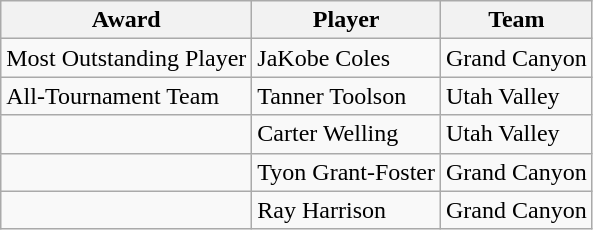<table class="wikitable">
<tr>
<th>Award</th>
<th>Player</th>
<th>Team</th>
</tr>
<tr>
<td>Most Outstanding Player</td>
<td>JaKobe Coles</td>
<td>Grand Canyon</td>
</tr>
<tr>
<td>All-Tournament Team</td>
<td>Tanner Toolson</td>
<td>Utah Valley</td>
</tr>
<tr>
<td></td>
<td>Carter Welling</td>
<td>Utah Valley</td>
</tr>
<tr>
<td></td>
<td>Tyon Grant-Foster</td>
<td>Grand Canyon</td>
</tr>
<tr>
<td></td>
<td>Ray Harrison</td>
<td>Grand Canyon</td>
</tr>
</table>
